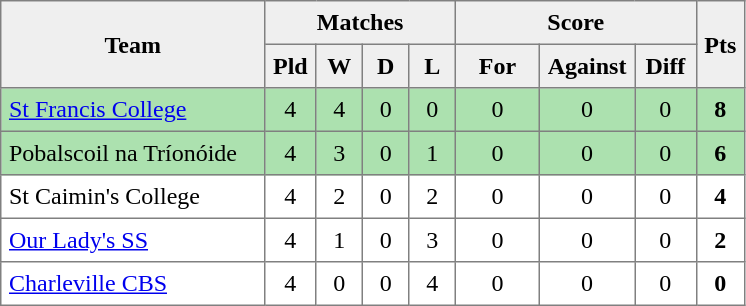<table style=border-collapse:collapse border=1 cellspacing=0 cellpadding=5>
<tr align=center bgcolor=#efefef>
<th rowspan=2 width=165>Team</th>
<th colspan=4>Matches</th>
<th colspan=3>Score</th>
<th rowspan=2width=20>Pts</th>
</tr>
<tr align=center bgcolor=#efefef>
<th width=20>Pld</th>
<th width=20>W</th>
<th width=20>D</th>
<th width=20>L</th>
<th width=45>For</th>
<th width=45>Against</th>
<th width=30>Diff</th>
</tr>
<tr align=center style="background:#ACE1AF;">
<td style="text-align:left;"><a href='#'>St Francis College</a></td>
<td>4</td>
<td>4</td>
<td>0</td>
<td>0</td>
<td>0</td>
<td>0</td>
<td>0</td>
<td><strong>8</strong></td>
</tr>
<tr align=center style="background:#ACE1AF;">
<td style="text-align:left;">Pobalscoil na Tríonóide</td>
<td>4</td>
<td>3</td>
<td>0</td>
<td>1</td>
<td>0</td>
<td>0</td>
<td>0</td>
<td><strong>6</strong></td>
</tr>
<tr align=center>
<td style="text-align:left;">St Caimin's College</td>
<td>4</td>
<td>2</td>
<td>0</td>
<td>2</td>
<td>0</td>
<td>0</td>
<td>0</td>
<td><strong>4</strong></td>
</tr>
<tr align=center>
<td style="text-align:left;"><a href='#'>Our Lady's SS</a></td>
<td>4</td>
<td>1</td>
<td>0</td>
<td>3</td>
<td>0</td>
<td>0</td>
<td>0</td>
<td><strong>2</strong></td>
</tr>
<tr align=center>
<td style="text-align:left;"><a href='#'>Charleville CBS</a></td>
<td>4</td>
<td>0</td>
<td>0</td>
<td>4</td>
<td>0</td>
<td>0</td>
<td>0</td>
<td><strong>0</strong></td>
</tr>
</table>
